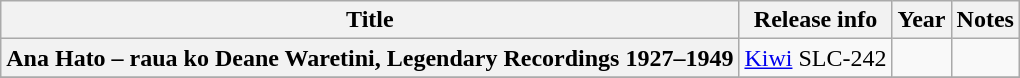<table class="wikitable plainrowheaders sortable">
<tr>
<th scope="col">Title</th>
<th scope="col">Release info</th>
<th scope="col">Year</th>
<th scope="col" class="unsortable">Notes</th>
</tr>
<tr>
<th scope="row">Ana Hato – raua ko Deane Waretini, Legendary Recordings 1927–1949</th>
<td><a href='#'>Kiwi</a>  SLC-242</td>
<td></td>
<td></td>
</tr>
<tr>
</tr>
</table>
